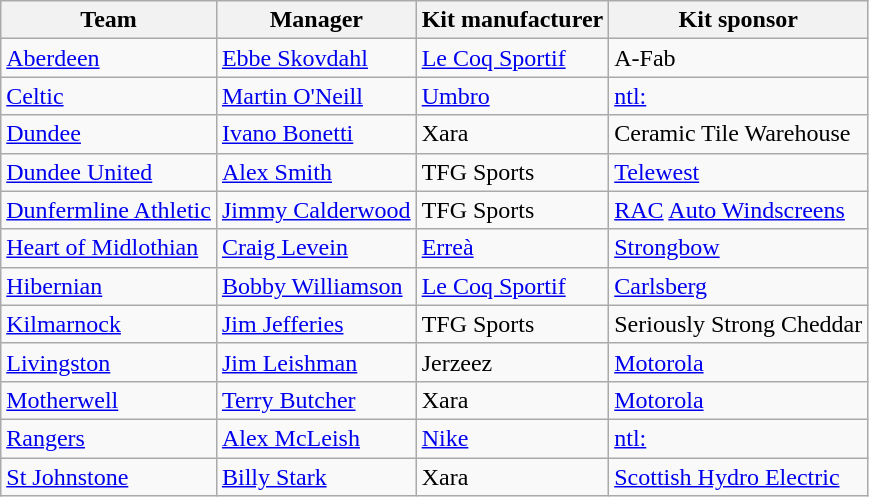<table class="wikitable sortable">
<tr>
<th>Team</th>
<th>Manager</th>
<th>Kit manufacturer</th>
<th>Kit sponsor</th>
</tr>
<tr>
<td><a href='#'>Aberdeen</a></td>
<td> <a href='#'>Ebbe Skovdahl</a></td>
<td><a href='#'>Le Coq Sportif</a></td>
<td>A-Fab</td>
</tr>
<tr>
<td><a href='#'>Celtic</a></td>
<td> <a href='#'>Martin O'Neill</a></td>
<td><a href='#'>Umbro</a></td>
<td><a href='#'>ntl:</a></td>
</tr>
<tr>
<td><a href='#'>Dundee</a></td>
<td> <a href='#'>Ivano Bonetti</a></td>
<td>Xara</td>
<td>Ceramic Tile Warehouse</td>
</tr>
<tr>
<td><a href='#'>Dundee United</a></td>
<td> <a href='#'>Alex Smith</a></td>
<td>TFG Sports</td>
<td><a href='#'>Telewest</a></td>
</tr>
<tr>
<td><a href='#'>Dunfermline Athletic</a></td>
<td> <a href='#'>Jimmy Calderwood</a></td>
<td>TFG Sports</td>
<td><a href='#'>RAC</a> <a href='#'>Auto Windscreens</a></td>
</tr>
<tr>
<td><a href='#'>Heart of Midlothian</a></td>
<td> <a href='#'>Craig Levein</a></td>
<td><a href='#'>Erreà</a></td>
<td><a href='#'>Strongbow</a></td>
</tr>
<tr>
<td><a href='#'>Hibernian</a></td>
<td> <a href='#'>Bobby Williamson</a></td>
<td><a href='#'>Le Coq Sportif</a></td>
<td><a href='#'>Carlsberg</a></td>
</tr>
<tr>
<td><a href='#'>Kilmarnock</a></td>
<td> <a href='#'>Jim Jefferies</a></td>
<td>TFG Sports</td>
<td>Seriously Strong Cheddar</td>
</tr>
<tr>
<td><a href='#'>Livingston</a></td>
<td> <a href='#'>Jim Leishman</a></td>
<td>Jerzeez</td>
<td><a href='#'>Motorola</a></td>
</tr>
<tr>
<td><a href='#'>Motherwell</a></td>
<td> <a href='#'>Terry Butcher</a></td>
<td>Xara</td>
<td><a href='#'>Motorola</a></td>
</tr>
<tr>
<td><a href='#'>Rangers</a></td>
<td> <a href='#'>Alex McLeish</a></td>
<td><a href='#'>Nike</a></td>
<td><a href='#'>ntl:</a></td>
</tr>
<tr>
<td><a href='#'>St Johnstone</a></td>
<td> <a href='#'>Billy Stark</a></td>
<td>Xara</td>
<td><a href='#'>Scottish Hydro Electric</a></td>
</tr>
</table>
